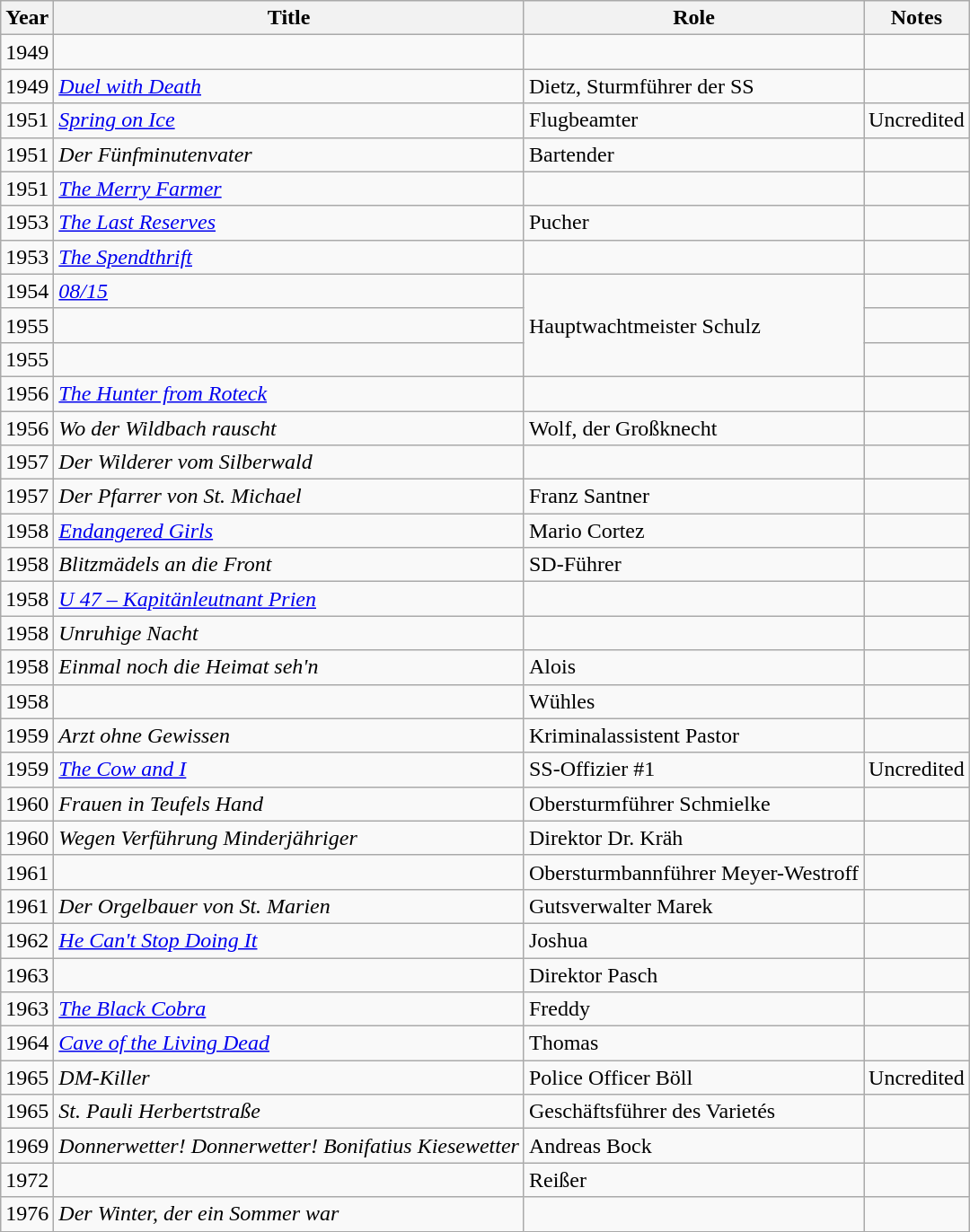<table class="wikitable sortable">
<tr>
<th>Year</th>
<th>Title</th>
<th>Role</th>
<th class="unsortable">Notes</th>
</tr>
<tr>
<td>1949</td>
<td><em></em></td>
<td></td>
<td></td>
</tr>
<tr>
<td>1949</td>
<td><em><a href='#'>Duel with Death</a></em></td>
<td>Dietz, Sturmführer der SS</td>
<td></td>
</tr>
<tr>
<td>1951</td>
<td><em><a href='#'>Spring on Ice</a></em></td>
<td>Flugbeamter</td>
<td>Uncredited</td>
</tr>
<tr>
<td>1951</td>
<td><em>Der Fünfminutenvater</em></td>
<td>Bartender</td>
<td></td>
</tr>
<tr>
<td>1951</td>
<td><em><a href='#'>The Merry Farmer</a></em></td>
<td></td>
<td></td>
</tr>
<tr>
<td>1953</td>
<td><em><a href='#'>The Last Reserves</a></em></td>
<td>Pucher</td>
<td></td>
</tr>
<tr>
<td>1953</td>
<td><em><a href='#'>The Spendthrift</a></em></td>
<td></td>
<td></td>
</tr>
<tr>
<td>1954</td>
<td><em><a href='#'>08/15</a></em></td>
<td rowspan="3">Hauptwachtmeister Schulz</td>
<td></td>
</tr>
<tr>
<td>1955</td>
<td><em></em></td>
<td></td>
</tr>
<tr>
<td>1955</td>
<td><em></em></td>
<td></td>
</tr>
<tr>
<td>1956</td>
<td><em><a href='#'>The Hunter from Roteck</a></em></td>
<td></td>
<td></td>
</tr>
<tr>
<td>1956</td>
<td><em>Wo der Wildbach rauscht</em></td>
<td>Wolf, der Großknecht</td>
<td></td>
</tr>
<tr>
<td>1957</td>
<td><em>Der Wilderer vom Silberwald</em></td>
<td></td>
<td></td>
</tr>
<tr>
<td>1957</td>
<td><em>Der Pfarrer von St. Michael</em></td>
<td>Franz Santner</td>
<td></td>
</tr>
<tr>
<td>1958</td>
<td><em><a href='#'>Endangered Girls</a></em></td>
<td>Mario Cortez</td>
<td></td>
</tr>
<tr>
<td>1958</td>
<td><em>Blitzmädels an die Front</em></td>
<td>SD-Führer</td>
<td></td>
</tr>
<tr>
<td>1958</td>
<td><em><a href='#'>U 47 – Kapitänleutnant Prien</a></em></td>
<td></td>
<td></td>
</tr>
<tr>
<td>1958</td>
<td><em>Unruhige Nacht</em></td>
<td></td>
<td></td>
</tr>
<tr>
<td>1958</td>
<td><em>Einmal noch die Heimat seh'n</em></td>
<td>Alois</td>
<td></td>
</tr>
<tr>
<td>1958</td>
<td><em></em></td>
<td>Wühles</td>
<td></td>
</tr>
<tr>
<td>1959</td>
<td><em>Arzt ohne Gewissen</em></td>
<td>Kriminalassistent Pastor</td>
<td></td>
</tr>
<tr>
<td>1959</td>
<td><em><a href='#'>The Cow and I</a></em></td>
<td>SS-Offizier #1</td>
<td>Uncredited</td>
</tr>
<tr>
<td>1960</td>
<td><em>Frauen in Teufels Hand</em></td>
<td>Obersturmführer Schmielke</td>
<td></td>
</tr>
<tr>
<td>1960</td>
<td><em>Wegen Verführung Minderjähriger</em></td>
<td>Direktor Dr. Kräh</td>
<td></td>
</tr>
<tr>
<td>1961</td>
<td><em></em></td>
<td>Obersturmbannführer Meyer-Westroff</td>
<td></td>
</tr>
<tr>
<td>1961</td>
<td><em>Der Orgelbauer von St. Marien</em></td>
<td>Gutsverwalter Marek</td>
<td></td>
</tr>
<tr>
<td>1962</td>
<td><em><a href='#'>He Can't Stop Doing It</a></em></td>
<td>Joshua</td>
<td></td>
</tr>
<tr>
<td>1963</td>
<td><em></em></td>
<td>Direktor Pasch</td>
<td></td>
</tr>
<tr>
<td>1963</td>
<td><em><a href='#'>The Black Cobra</a></em></td>
<td>Freddy</td>
<td></td>
</tr>
<tr>
<td>1964</td>
<td><em><a href='#'>Cave of the Living Dead</a></em></td>
<td>Thomas</td>
<td></td>
</tr>
<tr>
<td>1965</td>
<td><em>DM-Killer</em></td>
<td>Police Officer Böll</td>
<td>Uncredited</td>
</tr>
<tr>
<td>1965</td>
<td><em>St. Pauli Herbertstraße</em></td>
<td>Geschäftsführer des Varietés</td>
<td></td>
</tr>
<tr>
<td>1969</td>
<td><em>Donnerwetter! Donnerwetter! Bonifatius Kiesewetter</em></td>
<td>Andreas Bock</td>
<td></td>
</tr>
<tr>
<td>1972</td>
<td><em></em></td>
<td>Reißer</td>
<td></td>
</tr>
<tr>
<td>1976</td>
<td><em>Der Winter, der ein Sommer war</em></td>
<td></td>
<td></td>
</tr>
</table>
